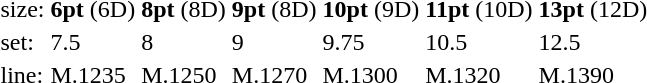<table style="margin-left:40px;">
<tr>
<td>size:</td>
<td><strong>6pt</strong> (6D)</td>
<td><strong>8pt</strong> (8D)</td>
<td><strong>9pt</strong> (8D)</td>
<td><strong>10pt</strong> (9D)</td>
<td><strong>11pt</strong> (10D)</td>
<td><strong>13pt</strong> (12D)</td>
</tr>
<tr>
<td>set:</td>
<td>7.5</td>
<td>8</td>
<td>9</td>
<td>9.75</td>
<td>10.5</td>
<td>12.5</td>
</tr>
<tr>
<td>line:</td>
<td>M.1235</td>
<td>M.1250</td>
<td>M.1270</td>
<td>M.1300</td>
<td>M.1320</td>
<td>M.1390</td>
</tr>
</table>
